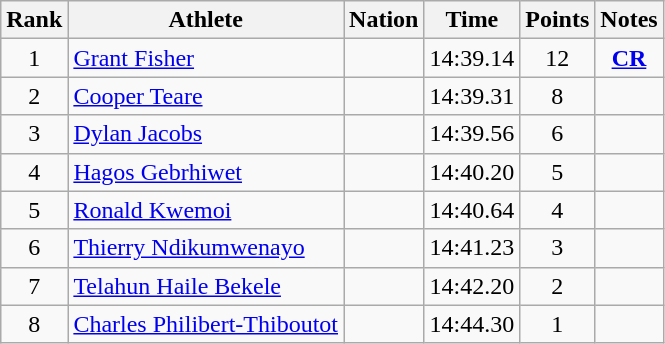<table class="wikitable mw-datatable sortable" style="text-align:center;">
<tr>
<th scope="col" style="width: 10px;">Rank</th>
<th scope="col">Athlete</th>
<th scope="col">Nation</th>
<th scope="col">Time</th>
<th scope="col">Points</th>
<th scope="col">Notes</th>
</tr>
<tr>
<td>1</td>
<td align=left><a href='#'>Grant Fisher</a> </td>
<td align=left></td>
<td>14:39.14</td>
<td>12</td>
<td><strong><a href='#'>CR</a></strong></td>
</tr>
<tr>
<td>2</td>
<td align="left"><a href='#'>Cooper Teare</a> </td>
<td align="left"></td>
<td>14:39.31</td>
<td>8</td>
<td></td>
</tr>
<tr>
<td>3</td>
<td align="left"><a href='#'>Dylan Jacobs</a> </td>
<td align="left"></td>
<td>14:39.56</td>
<td>6</td>
<td></td>
</tr>
<tr>
<td>4</td>
<td align="left"><a href='#'>Hagos Gebrhiwet</a> </td>
<td align="left"></td>
<td>14:40.20</td>
<td>5</td>
<td></td>
</tr>
<tr>
<td>5</td>
<td align="left"><a href='#'>Ronald Kwemoi</a> </td>
<td align="left"></td>
<td>14:40.64</td>
<td>4</td>
<td></td>
</tr>
<tr>
<td>6</td>
<td align="left"><a href='#'>Thierry Ndikumwenayo</a> </td>
<td align="left"></td>
<td>14:41.23</td>
<td>3</td>
<td></td>
</tr>
<tr>
<td>7</td>
<td align="left"><a href='#'>Telahun Haile Bekele</a> </td>
<td align="left"></td>
<td>14:42.20</td>
<td>2</td>
<td></td>
</tr>
<tr>
<td>8</td>
<td align=left><a href='#'>Charles Philibert-Thiboutot</a> </td>
<td align=left></td>
<td>14:44.30</td>
<td>1</td>
<td></td>
</tr>
</table>
